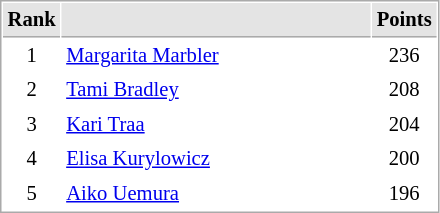<table cellspacing="1" cellpadding="3" style="border:1px solid #AAAAAA;font-size:86%">
<tr bgcolor="#E4E4E4">
<th style="border-bottom:1px solid #AAAAAA" width=10>Rank</th>
<th style="border-bottom:1px solid #AAAAAA" width=200></th>
<th style="border-bottom:1px solid #AAAAAA" width=20>Points</th>
</tr>
<tr>
<td align="center">1</td>
<td> <a href='#'>Margarita Marbler</a></td>
<td align=center>236</td>
</tr>
<tr>
<td align="center">2</td>
<td> <a href='#'>Tami Bradley</a></td>
<td align=center>208</td>
</tr>
<tr>
<td align="center">3</td>
<td> <a href='#'>Kari Traa</a></td>
<td align=center>204</td>
</tr>
<tr>
<td align="center">4</td>
<td> <a href='#'>Elisa Kurylowicz</a></td>
<td align=center>200</td>
</tr>
<tr>
<td align="center">5</td>
<td> <a href='#'>Aiko Uemura</a></td>
<td align=center>196</td>
</tr>
</table>
